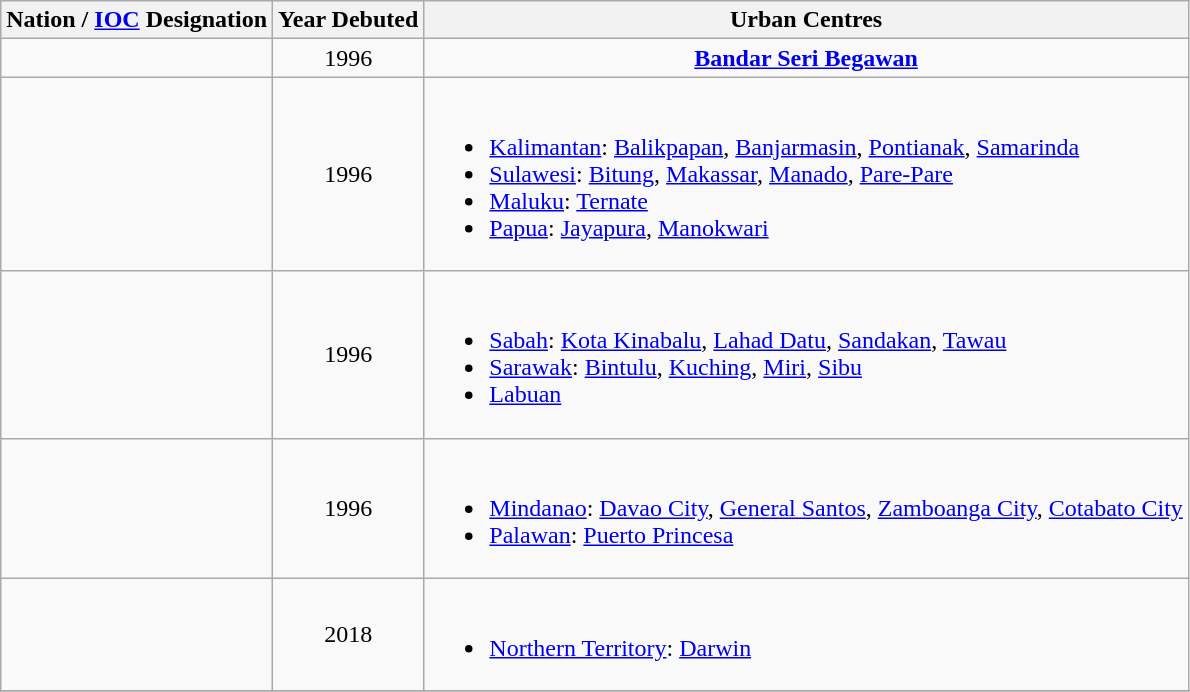<table class="wikitable">
<tr>
<th>Nation / <a href='#'>IOC</a> Designation</th>
<th>Year Debuted</th>
<th>Urban Centres</th>
</tr>
<tr>
<td> </td>
<td style="text-align:center;">1996</td>
<td style="text-align:center;"><strong><a href='#'>Bandar Seri Begawan</a></strong></td>
</tr>
<tr>
<td></td>
<td style="text-align:center;">1996</td>
<td><br><ul><li><a href='#'>Kalimantan</a>: <a href='#'>Balikpapan</a>, <a href='#'>Banjarmasin</a>, <a href='#'>Pontianak</a>, <a href='#'>Samarinda</a></li><li><a href='#'>Sulawesi</a>: <a href='#'>Bitung</a>, <a href='#'>Makassar</a>, <a href='#'>Manado</a>, <a href='#'>Pare-Pare</a></li><li><a href='#'>Maluku</a>: <a href='#'>Ternate</a></li><li><a href='#'>Papua</a>: <a href='#'>Jayapura</a>, <a href='#'>Manokwari</a></li></ul></td>
</tr>
<tr>
<td></td>
<td style="text-align:center;">1996</td>
<td><br><ul><li><a href='#'>Sabah</a>: <a href='#'>Kota Kinabalu</a>, <a href='#'>Lahad Datu</a>, <a href='#'>Sandakan</a>, <a href='#'>Tawau</a></li><li><a href='#'>Sarawak</a>: <a href='#'>Bintulu</a>, <a href='#'>Kuching</a>, <a href='#'>Miri</a>, <a href='#'>Sibu</a></li><li><a href='#'>Labuan</a></li></ul></td>
</tr>
<tr>
<td></td>
<td style="text-align:center;">1996</td>
<td><br><ul><li><a href='#'>Mindanao</a>: <a href='#'>Davao City</a>, <a href='#'>General Santos</a>, <a href='#'>Zamboanga City</a>, <a href='#'>Cotabato City</a></li><li><a href='#'>Palawan</a>: <a href='#'>Puerto Princesa</a></li></ul></td>
</tr>
<tr>
<td></td>
<td style="text-align:center;">2018</td>
<td><br><ul><li><a href='#'>Northern Territory</a>: <a href='#'>Darwin</a></li></ul></td>
</tr>
<tr>
</tr>
</table>
